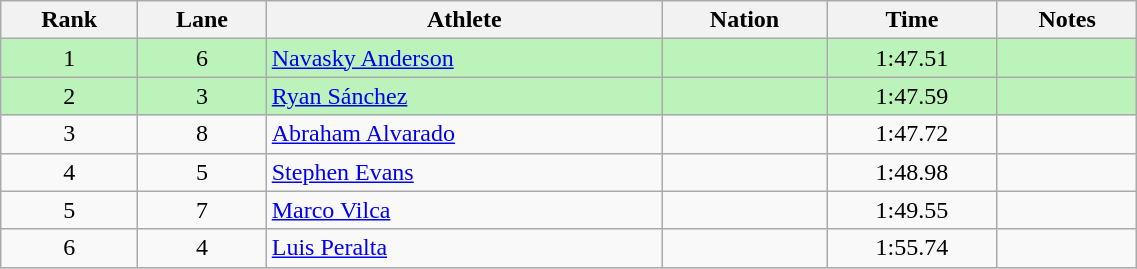<table class="wikitable sortable" style="text-align:center;width: 60%;">
<tr>
<th>Rank</th>
<th>Lane</th>
<th>Athlete</th>
<th>Nation</th>
<th>Time</th>
<th>Notes</th>
</tr>
<tr bgcolor=#bbf3bb>
<td>1</td>
<td>6</td>
<td align=left><a href='#'>Navasky Anderson</a></td>
<td align=left></td>
<td>1:47.51</td>
<td></td>
</tr>
<tr bgcolor=#bbf3bb>
<td>2</td>
<td>3</td>
<td align=left><a href='#'>Ryan Sánchez</a></td>
<td align=left></td>
<td>1:47.59</td>
<td></td>
</tr>
<tr>
<td>3</td>
<td>8</td>
<td align=left><a href='#'>Abraham Alvarado</a></td>
<td align=left></td>
<td>1:47.72</td>
<td></td>
</tr>
<tr>
<td>4</td>
<td>5</td>
<td align=left><a href='#'>Stephen Evans</a></td>
<td align=left></td>
<td>1:48.98</td>
<td></td>
</tr>
<tr>
<td>5</td>
<td>7</td>
<td align=left><a href='#'>Marco Vilca</a></td>
<td align=left></td>
<td>1:49.55</td>
<td></td>
</tr>
<tr>
<td>6</td>
<td>4</td>
<td align=left><a href='#'>Luis Peralta</a></td>
<td align=left></td>
<td>1:55.74</td>
<td></td>
</tr>
</table>
